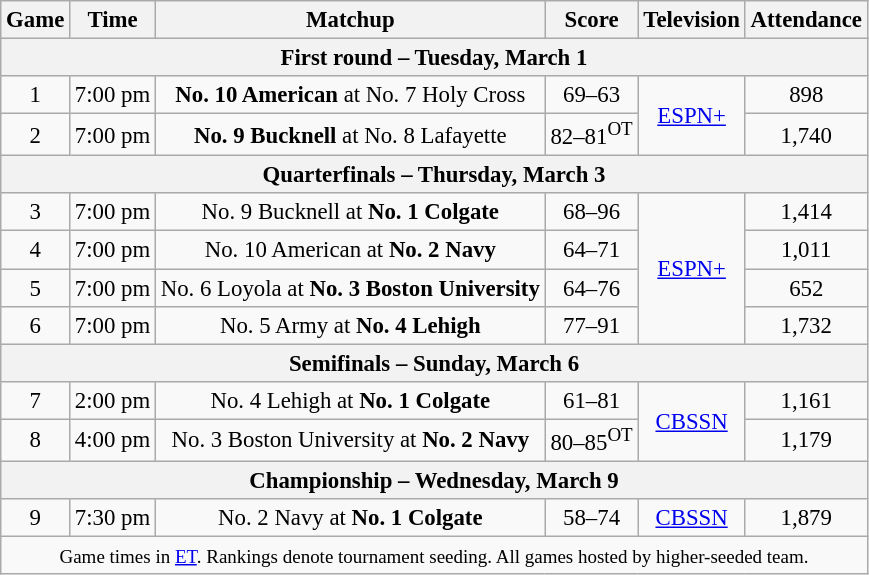<table class="wikitable" style="font-size: 95%;text-align:center">
<tr>
<th>Game</th>
<th>Time</th>
<th>Matchup</th>
<th>Score</th>
<th>Television</th>
<th>Attendance</th>
</tr>
<tr>
<th colspan="6">First round – Tuesday, March 1</th>
</tr>
<tr>
<td>1</td>
<td>7:00 pm</td>
<td><strong>No. 10 American</strong> at No. 7 Holy Cross</td>
<td>69–63</td>
<td rowspan="2"><a href='#'>ESPN+</a></td>
<td>898</td>
</tr>
<tr>
<td>2</td>
<td>7:00 pm</td>
<td><strong>No. 9 Bucknell</strong> at No. 8 Lafayette</td>
<td>82–81<sup>OT</sup></td>
<td>1,740</td>
</tr>
<tr>
<th colspan="6">Quarterfinals – Thursday, March 3</th>
</tr>
<tr>
<td>3</td>
<td>7:00 pm</td>
<td>No. 9 Bucknell at <strong>No. 1 Colgate</strong></td>
<td>68–96</td>
<td rowspan="4"><a href='#'>ESPN+</a></td>
<td>1,414</td>
</tr>
<tr>
<td>4</td>
<td>7:00 pm</td>
<td>No. 10 American at <strong>No. 2 Navy</strong></td>
<td>64–71</td>
<td>1,011</td>
</tr>
<tr>
<td>5</td>
<td>7:00 pm</td>
<td>No. 6 Loyola at <strong>No. 3 Boston University</strong></td>
<td>64–76</td>
<td>652</td>
</tr>
<tr>
<td>6</td>
<td>7:00 pm</td>
<td>No. 5 Army at <strong>No. 4 Lehigh</strong></td>
<td>77–91</td>
<td>1,732</td>
</tr>
<tr>
<th colspan="6">Semifinals – Sunday, March 6</th>
</tr>
<tr>
<td>7</td>
<td>2:00 pm</td>
<td>No. 4 Lehigh at <strong>No. 1 Colgate</strong></td>
<td>61–81</td>
<td rowspan="2"><a href='#'>CBSSN</a></td>
<td>1,161</td>
</tr>
<tr>
<td>8</td>
<td>4:00 pm</td>
<td>No. 3 Boston University at <strong>No. 2 Navy</strong></td>
<td>80–85<sup>OT</sup></td>
<td>1,179</td>
</tr>
<tr>
<th colspan="6">Championship – Wednesday, March 9</th>
</tr>
<tr>
<td>9</td>
<td>7:30 pm</td>
<td>No. 2 Navy at <strong>No. 1 Colgate</strong></td>
<td>58–74</td>
<td><a href='#'>CBSSN</a></td>
<td>1,879</td>
</tr>
<tr>
<td colspan="6"><small>Game times in <a href='#'>ET</a>. Rankings denote tournament seeding. All games hosted by higher-seeded team.</small></td>
</tr>
</table>
